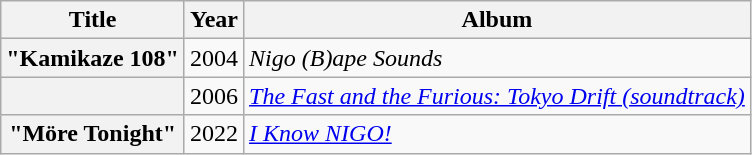<table class="wikitable sortable plainrowheaders">
<tr>
<th scope="col">Title</th>
<th scope="col">Year</th>
<th scope="col">Album</th>
</tr>
<tr>
<th scope="row">"Kamikaze 108"</th>
<td>2004</td>
<td><em>Nigo (B)ape Sounds</em></td>
</tr>
<tr>
<th scope="row"></th>
<td>2006</td>
<td><em><a href='#'>The Fast and the Furious: Tokyo Drift (soundtrack)</a></em></td>
</tr>
<tr>
<th scope="row">"Möre Tonight"</th>
<td>2022</td>
<td><em><a href='#'>I Know NIGO!</a></em></td>
</tr>
</table>
